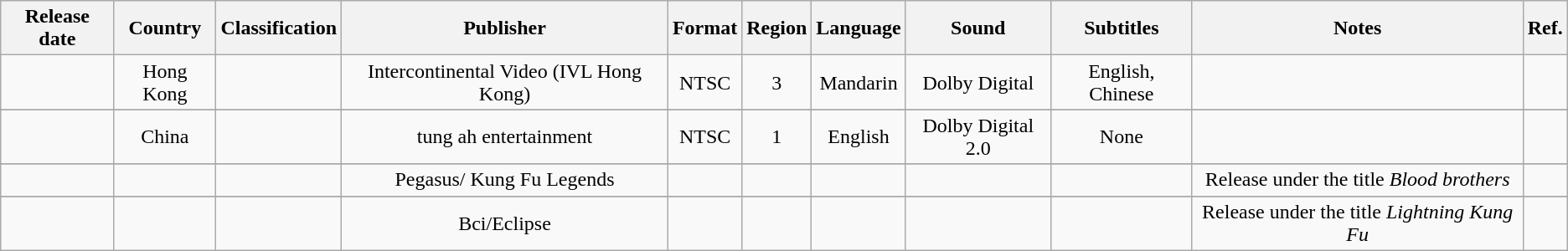<table class="wikitable">
<tr>
<th>Release date</th>
<th>Country</th>
<th>Classification</th>
<th>Publisher</th>
<th>Format</th>
<th>Region</th>
<th>Language</th>
<th>Sound</th>
<th>Subtitles</th>
<th>Notes</th>
<th>Ref.</th>
</tr>
<tr style="text-align:center;">
<td></td>
<td>Hong Kong</td>
<td></td>
<td>Intercontinental Video (IVL Hong Kong)</td>
<td>NTSC</td>
<td>3</td>
<td>Mandarin</td>
<td>Dolby Digital</td>
<td>English, Chinese</td>
<td></td>
<td><br></td>
</tr>
<tr>
</tr>
<tr style="text-align:center;">
<td></td>
<td>China</td>
<td></td>
<td>tung ah entertainment</td>
<td>NTSC</td>
<td>1</td>
<td>English</td>
<td>Dolby Digital 2.0</td>
<td>None</td>
<td></td>
<td></td>
</tr>
<tr>
</tr>
<tr style="text-align:center;">
<td></td>
<td></td>
<td></td>
<td>Pegasus/ Kung Fu Legends</td>
<td></td>
<td></td>
<td></td>
<td></td>
<td></td>
<td>Release under the title <em>Blood brothers</em></td>
<td></td>
</tr>
<tr>
</tr>
<tr style="text-align:center;">
<td></td>
<td></td>
<td></td>
<td>Bci/Eclipse</td>
<td></td>
<td></td>
<td></td>
<td></td>
<td></td>
<td>Release under the title <em>Lightning Kung Fu</em></td>
<td></td>
</tr>
</table>
